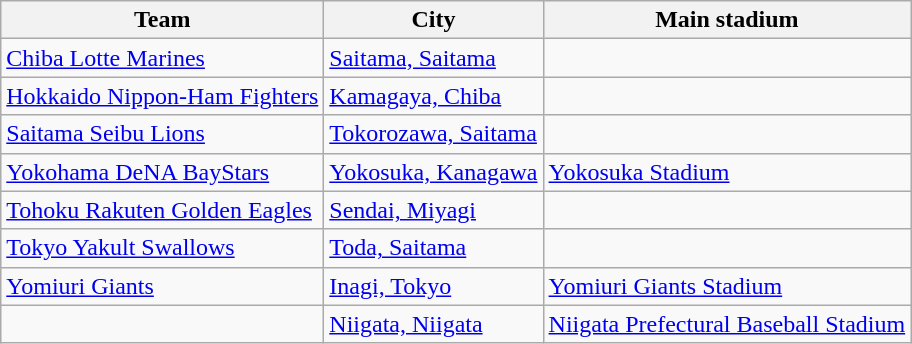<table class="wikitable sortable">
<tr>
<th>Team</th>
<th>City</th>
<th>Main stadium</th>
</tr>
<tr>
<td><a href='#'>Chiba Lotte Marines</a></td>
<td><a href='#'>Saitama, Saitama</a></td>
<td></td>
</tr>
<tr>
<td><a href='#'>Hokkaido Nippon-Ham Fighters</a></td>
<td><a href='#'>Kamagaya, Chiba</a></td>
<td></td>
</tr>
<tr>
<td><a href='#'>Saitama Seibu Lions</a></td>
<td><a href='#'>Tokorozawa, Saitama</a></td>
<td></td>
</tr>
<tr>
<td><a href='#'>Yokohama DeNA BayStars</a></td>
<td><a href='#'>Yokosuka, Kanagawa</a></td>
<td><a href='#'>Yokosuka Stadium</a></td>
</tr>
<tr>
<td><a href='#'>Tohoku Rakuten Golden Eagles</a></td>
<td><a href='#'>Sendai, Miyagi</a></td>
<td></td>
</tr>
<tr>
<td><a href='#'>Tokyo Yakult Swallows</a></td>
<td><a href='#'>Toda, Saitama</a></td>
<td></td>
</tr>
<tr>
<td><a href='#'>Yomiuri Giants</a></td>
<td><a href='#'>Inagi, Tokyo</a></td>
<td><a href='#'>Yomiuri Giants Stadium</a></td>
</tr>
<tr>
<td></td>
<td><a href='#'>Niigata, Niigata</a></td>
<td><a href='#'>Niigata Prefectural Baseball Stadium</a></td>
</tr>
</table>
